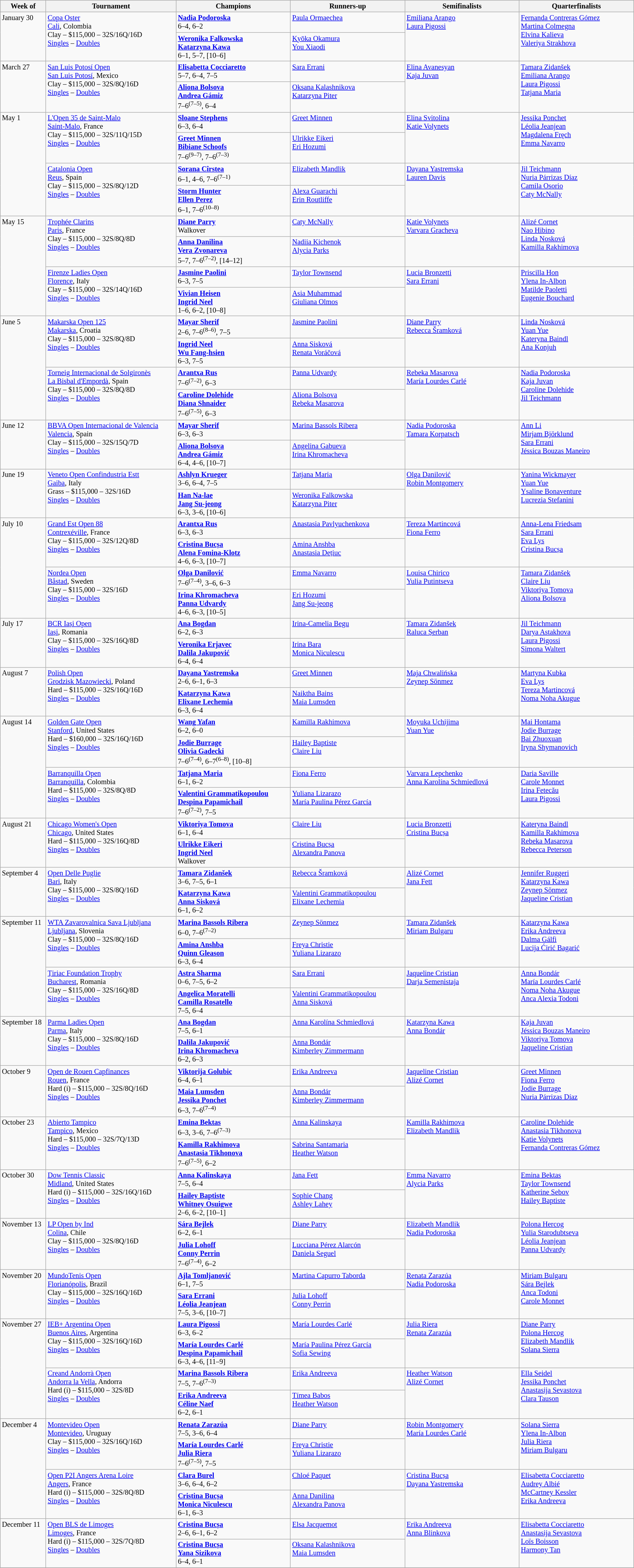<table class="wikitable nowrap" style="font-size:85%;">
<tr>
<th width="80">Week of</th>
<th width="240">Tournament</th>
<th width="210">Champions</th>
<th width="210">Runners-up</th>
<th width="210">Semifinalists</th>
<th width="210">Quarterfinalists</th>
</tr>
<tr valign=top>
<td rowspan=2>January 30</td>
<td rowspan=2><a href='#'>Copa Oster</a> <br> <a href='#'>Cali</a>, Colombia <br> Clay – $115,000 – 32S/16Q/16D <br> <a href='#'>Singles</a> – <a href='#'>Doubles</a></td>
<td> <strong><a href='#'>Nadia Podoroska</a></strong> <br> 6–4, 6–2</td>
<td> <a href='#'>Paula Ormaechea</a></td>
<td rowspan=2> <a href='#'>Emiliana Arango</a> <br>  <a href='#'>Laura Pigossi</a></td>
<td rowspan=2> <a href='#'>Fernanda Contreras Gómez</a> <br> <a href='#'>Martina Colmegna</a><br> <a href='#'>Elvina Kalieva</a> <br>  <a href='#'>Valeriya Strakhova</a></td>
</tr>
<tr style="vertical-align:top">
<td> <strong><a href='#'>Weronika Falkowska</a></strong> <br>  <strong><a href='#'>Katarzyna Kawa</a></strong> <br> 6–1, 5–7, [10–6]</td>
<td> <a href='#'>Kyōka Okamura</a> <br>  <a href='#'>You Xiaodi</a></td>
</tr>
<tr style="vertical-align:top">
<td rowspan=2>March 27</td>
<td rowspan=2><a href='#'>San Luis Potosí Open</a> <br> <a href='#'>San Luis Potosí</a>, Mexico <br> Clay – $115,000 – 32S/8Q/16D <br> <a href='#'>Singles</a>  – <a href='#'>Doubles</a></td>
<td> <strong><a href='#'>Elisabetta Cocciaretto</a></strong> <br> 5–7, 6–4, 7–5</td>
<td> <a href='#'>Sara Errani</a></td>
<td rowspan=2> <a href='#'>Elina Avanesyan</a> <br>  <a href='#'>Kaja Juvan</a></td>
<td rowspan=2> <a href='#'>Tamara Zidanšek</a> <br> <a href='#'>Emiliana Arango</a> <br> <a href='#'>Laura Pigossi</a> <br>  <a href='#'>Tatjana Maria</a></td>
</tr>
<tr valign=top>
<td> <strong><a href='#'>Aliona Bolsova</a></strong> <br>  <strong><a href='#'>Andrea Gámiz</a></strong> <br> 7–6<sup>(7–5)</sup>, 6–4</td>
<td> <a href='#'>Oksana Kalashnikova</a> <br>  <a href='#'>Katarzyna Piter</a></td>
</tr>
<tr valign=top>
<td rowspan=4>May 1</td>
<td rowspan=2><a href='#'>L'Open 35 de Saint-Malo</a><br> <a href='#'>Saint-Malo</a>, France <br> Clay – $115,000 – 32S/11Q/15D <br> <a href='#'>Singles</a>  – <a href='#'>Doubles</a></td>
<td> <strong><a href='#'>Sloane Stephens</a></strong>  <br> 6–3, 6–4</td>
<td> <a href='#'>Greet Minnen</a></td>
<td rowspan=2> <a href='#'>Elina Svitolina</a> <br>  <a href='#'>Katie Volynets</a></td>
<td rowspan=2> <a href='#'>Jessika Ponchet</a> <br>  <a href='#'>Léolia Jeanjean</a> <br> <a href='#'>Magdalena Fręch</a> <br>  <a href='#'>Emma Navarro</a></td>
</tr>
<tr valign=top>
<td> <strong><a href='#'>Greet Minnen</a></strong> <br>  <strong><a href='#'>Bibiane Schoofs</a></strong> <br> 7–6<sup>(9–7)</sup>, 7–6<sup>(7–3)</sup></td>
<td> <a href='#'>Ulrikke Eikeri</a> <br>  <a href='#'>Eri Hozumi</a></td>
</tr>
<tr valign=top>
<td rowspan=2><a href='#'>Catalonia Open</a><br> <a href='#'>Reus</a>, Spain <br> Clay – $115,000 – 32S/8Q/12D <br> <a href='#'>Singles</a>  – <a href='#'>Doubles</a></td>
<td> <strong><a href='#'>Sorana Cîrstea</a></strong> <br> 6–1, 4–6, 7–6<sup>(7–1)</sup></td>
<td> <a href='#'>Elizabeth Mandlik</a></td>
<td rowspan=2> <a href='#'>Dayana Yastremska</a> <br>  <a href='#'>Lauren Davis</a></td>
<td rowspan=2> <a href='#'>Jil Teichmann</a> <br> <a href='#'>Nuria Párrizas Díaz</a> <br> <a href='#'>Camila Osorio</a> <br>  <a href='#'>Caty McNally</a></td>
</tr>
<tr valign=top>
<td> <strong><a href='#'>Storm Hunter</a></strong> <br>  <strong><a href='#'>Ellen Perez</a></strong> <br> 6–1, 7–6<sup>(10–8)</sup></td>
<td> <a href='#'>Alexa Guarachi</a> <br>  <a href='#'>Erin Routliffe</a></td>
</tr>
<tr valign=top>
<td rowspan=4>May 15</td>
<td rowspan=2><a href='#'>Trophée Clarins</a><br> <a href='#'>Paris</a>, France <br> Clay – $115,000 – 32S/8Q/8D <br> <a href='#'>Singles</a> – <a href='#'>Doubles</a></td>
<td> <strong><a href='#'>Diane Parry</a></strong> <br> Walkover</td>
<td> <a href='#'>Caty McNally</a></td>
<td rowspan=2> <a href='#'>Katie Volynets</a> <br>  <a href='#'>Varvara Gracheva</a></td>
<td rowspan=2> <a href='#'>Alizé Cornet</a> <br> <a href='#'>Nao Hibino</a> <br> <a href='#'>Linda Nosková</a> <br>  <a href='#'>Kamilla Rakhimova</a></td>
</tr>
<tr valign=top>
<td> <strong><a href='#'>Anna Danilina</a></strong> <br>  <strong><a href='#'>Vera Zvonareva</a></strong> <br> 5–7, 7–6<sup>(7–2)</sup>, [14–12]</td>
<td> <a href='#'>Nadiia Kichenok</a> <br>  <a href='#'>Alycia Parks</a></td>
</tr>
<tr valign=top>
<td rowspan=2><a href='#'>Firenze Ladies Open</a><br> <a href='#'>Florence</a>, Italy <br> Clay – $115,000 – 32S/14Q/16D <br> <a href='#'>Singles</a> – <a href='#'>Doubles</a></td>
<td> <strong><a href='#'>Jasmine Paolini</a></strong> <br> 6–3, 7–5</td>
<td> <a href='#'>Taylor Townsend</a></td>
<td rowspan=2> <a href='#'>Lucia Bronzetti</a> <br>  <a href='#'>Sara Errani</a></td>
<td rowspan=2> <a href='#'>Priscilla Hon</a> <br> <a href='#'>Ylena In-Albon</a> <br> <a href='#'>Matilde Paoletti</a> <br>  <a href='#'>Eugenie Bouchard</a></td>
</tr>
<tr valign=top>
<td> <strong><a href='#'>Vivian Heisen</a></strong> <br>  <strong><a href='#'>Ingrid Neel</a></strong> <br> 1–6, 6–2, [10–8]</td>
<td> <a href='#'>Asia Muhammad</a> <br>  <a href='#'>Giuliana Olmos</a></td>
</tr>
<tr valign=top>
<td rowspan=4>June 5</td>
<td rowspan=2><a href='#'>Makarska Open 125</a><br> <a href='#'>Makarska</a>, Croatia <br> Clay – $115,000 – 32S/8Q/8D <br> <a href='#'>Singles</a> – <a href='#'>Doubles</a></td>
<td> <strong><a href='#'>Mayar Sherif</a></strong> <br>  2–6, 7–6<sup>(8–6)</sup>, 7–5</td>
<td> <a href='#'>Jasmine Paolini</a></td>
<td rowspan=2> <a href='#'>Diane Parry</a> <br>  <a href='#'>Rebecca Šramková</a></td>
<td rowspan=2> <a href='#'>Linda Nosková</a> <br> <a href='#'>Yuan Yue</a> <br> <a href='#'>Kateryna Baindl</a> <br>  <a href='#'>Ana Konjuh</a></td>
</tr>
<tr valign=top>
<td> <strong><a href='#'>Ingrid Neel</a></strong> <br>  <strong><a href='#'>Wu Fang-hsien</a></strong> <br> 6–3, 7–5</td>
<td> <a href='#'>Anna Sisková</a> <br>  <a href='#'>Renata Voráčová</a></td>
</tr>
<tr valign=top>
<td rowspan=2><a href='#'>Torneig Internacional de Solgironès</a><br> <a href='#'>La Bisbal d'Empordà</a>, Spain <br> Clay – $115,000 – 32S/8Q/8D <br> <a href='#'>Singles</a> – <a href='#'>Doubles</a></td>
<td> <strong><a href='#'>Arantxa Rus</a></strong> <br> 7–6<sup>(7–2)</sup>, 6–3</td>
<td> <a href='#'>Panna Udvardy</a></td>
<td rowspan=2> <a href='#'>Rebeka Masarova</a> <br>  <a href='#'>María Lourdes Carlé</a></td>
<td rowspan=2> <a href='#'>Nadia Podoroska</a> <br> <a href='#'>Kaja Juvan</a> <br> <a href='#'>Caroline Dolehide</a> <br>  <a href='#'>Jil Teichmann</a></td>
</tr>
<tr valign=top>
<td> <strong><a href='#'>Caroline Dolehide</a></strong> <br>  <strong><a href='#'>Diana Shnaider</a></strong> <br> 7–6<sup>(7–5)</sup>, 6–3</td>
<td> <a href='#'>Aliona Bolsova</a> <br>  <a href='#'>Rebeka Masarova</a></td>
</tr>
<tr valign=top>
<td rowspan=2>June 12</td>
<td rowspan=2><a href='#'>BBVA Open Internacional de Valencia</a><br> <a href='#'>Valencia</a>, Spain <br> Clay – $115,000 – 32S/15Q/7D <br> <a href='#'>Singles</a> – <a href='#'>Doubles</a></td>
<td> <strong><a href='#'>Mayar Sherif</a></strong> <br> 6–3, 6–3</td>
<td> <a href='#'>Marina Bassols Ribera</a></td>
<td rowspan=2> <a href='#'>Nadia Podoroska</a> <br>  <a href='#'>Tamara Korpatsch</a></td>
<td rowspan=2> <a href='#'>Ann Li</a> <br> <a href='#'>Mirjam Björklund</a> <br> <a href='#'>Sara Errani</a> <br>  <a href='#'>Jéssica Bouzas Maneiro</a></td>
</tr>
<tr valign=top>
<td> <strong><a href='#'>Aliona Bolsova</a></strong> <br>  <strong><a href='#'>Andrea Gámiz</a></strong> <br> 6–4, 4–6, [10–7]</td>
<td> <a href='#'>Angelina Gabueva</a> <br>  <a href='#'>Irina Khromacheva</a></td>
</tr>
<tr valign=top>
<td rowspan=2>June 19</td>
<td rowspan=2><a href='#'>Veneto Open Confindustria Estt</a><br> <a href='#'>Gaiba</a>, Italy <br> Grass – $115,000 – 32S/16D <br> <a href='#'>Singles</a> – <a href='#'>Doubles</a></td>
<td> <strong><a href='#'>Ashlyn Krueger</a></strong> <br> 3–6, 6–4, 7–5</td>
<td> <a href='#'>Tatjana Maria</a></td>
<td rowspan=2> <a href='#'>Olga Danilović</a> <br>  <a href='#'>Robin Montgomery</a></td>
<td rowspan=2> <a href='#'>Yanina Wickmayer</a> <br> <a href='#'>Yuan Yue</a> <br> <a href='#'>Ysaline Bonaventure</a> <br>  <a href='#'>Lucrezia Stefanini</a></td>
</tr>
<tr valign=top>
<td> <strong><a href='#'>Han Na-lae</a></strong> <br>  <strong><a href='#'>Jang Su-jeong</a></strong> <br> 6–3, 3–6, [10–6]</td>
<td> <a href='#'>Weronika Falkowska</a> <br>  <a href='#'>Katarzyna Piter</a></td>
</tr>
<tr valign=top>
<td rowspan=4>July 10</td>
<td rowspan=2><a href='#'>Grand Est Open 88</a><br> <a href='#'>Contrexéville</a>, France <br> Clay – $115,000 – 32S/12Q/8D <br> <a href='#'>Singles</a> – <a href='#'>Doubles</a></td>
<td> <strong><a href='#'>Arantxa Rus</a></strong> <br> 6–3, 6–3</td>
<td> <a href='#'>Anastasia Pavlyuchenkova</a></td>
<td rowspan=2> <a href='#'>Tereza Martincová</a> <br>  <a href='#'>Fiona Ferro</a></td>
<td rowspan=2> <a href='#'>Anna-Lena Friedsam</a> <br> <a href='#'>Sara Errani</a> <br> <a href='#'>Eva Lys</a> <br>   <a href='#'>Cristina Bucșa</a></td>
</tr>
<tr valign=top>
<td> <strong><a href='#'>Cristina Bucșa</a></strong> <br>  <strong><a href='#'>Alena Fomina-Klotz</a></strong> <br> 4–6, 6–3, [10–7]</td>
<td> <a href='#'>Amina Anshba</a> <br>  <a href='#'>Anastasia Dețiuc</a></td>
</tr>
<tr valign=top>
<td rowspan=2><a href='#'>Nordea Open</a><br> <a href='#'>Båstad</a>, Sweden <br> Clay – $115,000 – 32S/16D <br> <a href='#'>Singles</a> – <a href='#'>Doubles</a></td>
<td> <strong><a href='#'>Olga Danilović</a></strong> <br> 7–6<sup>(7–4)</sup>, 3–6, 6–3</td>
<td> <a href='#'>Emma Navarro</a></td>
<td rowspan=2> <a href='#'>Louisa Chirico</a> <br>  <a href='#'>Yulia Putintseva</a></td>
<td rowspan=2> <a href='#'>Tamara Zidanšek</a> <br> <a href='#'>Claire Liu</a> <br> <a href='#'>Viktoriya Tomova</a> <br>  <a href='#'>Aliona Bolsova</a></td>
</tr>
<tr valign=top>
<td> <strong><a href='#'>Irina Khromacheva</a></strong> <br>  <strong><a href='#'>Panna Udvardy</a></strong> <br> 4–6, 6–3, [10–5]</td>
<td> <a href='#'>Eri Hozumi</a> <br>  <a href='#'>Jang Su-jeong</a></td>
</tr>
<tr valign=top>
<td rowspan=2>July 17</td>
<td rowspan=2><a href='#'>BCR Iași Open</a><br> <a href='#'>Iași</a>, Romania <br> Clay – $115,000 – 32S/16Q/8D <br> <a href='#'>Singles</a> – <a href='#'>Doubles</a></td>
<td> <strong><a href='#'>Ana Bogdan</a></strong> <br> 6–2, 6–3</td>
<td> <a href='#'>Irina-Camelia Begu</a></td>
<td rowspan=2> <a href='#'>Tamara Zidanšek</a> <br>  <a href='#'>Raluca Șerban</a></td>
<td rowspan=2> <a href='#'>Jil Teichmann</a> <br> <a href='#'>Darya Astakhova</a> <br> <a href='#'>Laura Pigossi</a> <br>  <a href='#'>Simona Waltert</a></td>
</tr>
<tr valign=top>
<td> <strong><a href='#'>Veronika Erjavec</a></strong> <br>  <strong><a href='#'>Dalila Jakupović</a></strong> <br> 6–4, 6–4</td>
<td> <a href='#'>Irina Bara</a> <br>  <a href='#'>Monica Niculescu</a></td>
</tr>
<tr valign=top>
<td rowspan=2>August 7</td>
<td rowspan=2><a href='#'>Polish Open</a><br> <a href='#'>Grodzisk Mazowiecki</a>, Poland <br> Hard – $115,000 – 32S/16Q/16D <br> <a href='#'>Singles</a> – <a href='#'>Doubles</a></td>
<td> <strong><a href='#'>Dayana Yastremska</a></strong> <br> 2–6, 6–1, 6–3</td>
<td> <a href='#'>Greet Minnen</a></td>
<td rowspan=2> <a href='#'>Maja Chwalińska</a> <br>  <a href='#'>Zeynep Sönmez</a></td>
<td rowspan=2> <a href='#'>Martyna Kubka</a> <br> <a href='#'>Eva Lys</a> <br> <a href='#'>Tereza Martincová</a> <br>  <a href='#'>Noma Noha Akugue</a></td>
</tr>
<tr valign=top>
<td> <strong><a href='#'>Katarzyna Kawa</a></strong> <br>  <strong><a href='#'>Elixane Lechemia</a></strong> <br> 6–3, 6–4</td>
<td> <a href='#'>Naiktha Bains</a> <br>  <a href='#'>Maia Lumsden</a></td>
</tr>
<tr valign=top>
<td rowspan=4>August 14</td>
<td rowspan=2><a href='#'>Golden Gate Open</a><br> <a href='#'>Stanford</a>, United States <br> Hard – $160,000 – 32S/16Q/16D <br> <a href='#'>Singles</a> – <a href='#'>Doubles</a></td>
<td> <strong><a href='#'>Wang Yafan</a></strong> <br> 6–2, 6–0</td>
<td> <a href='#'>Kamilla Rakhimova</a></td>
<td rowspan=2> <a href='#'>Moyuka Uchijima</a> <br>  <a href='#'>Yuan Yue</a></td>
<td rowspan=2> <a href='#'>Mai Hontama</a> <br> <a href='#'>Jodie Burrage</a> <br> <a href='#'>Bai Zhuoxuan</a> <br>  <a href='#'>Iryna Shymanovich</a></td>
</tr>
<tr valign=top>
<td> <strong><a href='#'>Jodie Burrage</a></strong> <br>  <strong><a href='#'>Olivia Gadecki</a></strong> <br> 7–6<sup>(7–4)</sup>, 6–7<sup>(6–8)</sup>, [10–8]</td>
<td> <a href='#'>Hailey Baptiste</a> <br>  <a href='#'>Claire Liu</a></td>
</tr>
<tr valign=top>
<td rowspan=2><a href='#'>Barranquilla Open</a><br> <a href='#'>Barranquilla</a>, Colombia <br> Hard – $115,000 – 32S/8Q/8D <br> <a href='#'>Singles</a> – <a href='#'>Doubles</a></td>
<td> <strong><a href='#'>Tatjana Maria</a></strong> <br> 6–1, 6–2</td>
<td> <a href='#'>Fiona Ferro</a></td>
<td rowspan=2> <a href='#'>Varvara Lepchenko</a> <br>  <a href='#'>Anna Karolína Schmiedlová</a></td>
<td rowspan=2> <a href='#'>Daria Saville</a> <br> <a href='#'>Carole Monnet</a> <br> <a href='#'>Irina Fetecău</a> <br>  <a href='#'>Laura Pigossi</a></td>
</tr>
<tr valign=top>
<td> <strong><a href='#'>Valentini Grammatikopoulou</a></strong> <br>  <strong><a href='#'>Despina Papamichail</a></strong> <br> 7–6<sup>(7–2)</sup>, 7–5</td>
<td> <a href='#'>Yuliana Lizarazo</a> <br>  <a href='#'>María Paulina Pérez García</a></td>
</tr>
<tr valign=top>
<td rowspan=2>August 21</td>
<td rowspan=2><a href='#'>Chicago Women's Open</a><br> <a href='#'>Chicago</a>, United States <br> Hard – $115,000 – 32S/16Q/8D <br> <a href='#'>Singles</a> – <a href='#'>Doubles</a></td>
<td> <strong><a href='#'>Viktoriya Tomova</a></strong> <br> 6–1, 6–4</td>
<td> <a href='#'>Claire Liu</a></td>
<td rowspan=2> <a href='#'>Lucia Bronzetti</a> <br>  <a href='#'>Cristina Bucșa</a></td>
<td rowspan=2> <a href='#'>Kateryna Baindl</a> <br> <a href='#'>Kamilla Rakhimova</a><br> <a href='#'>Rebeka Masarova</a> <br>  <a href='#'>Rebecca Peterson</a></td>
</tr>
<tr valign=top>
<td> <strong><a href='#'>Ulrikke Eikeri</a></strong> <br>  <strong><a href='#'>Ingrid Neel</a></strong> <br> Walkover</td>
<td> <a href='#'>Cristina Bucșa</a> <br>  <a href='#'>Alexandra Panova</a></td>
</tr>
<tr valign=top>
<td rowspan=2>September 4</td>
<td rowspan=2><a href='#'>Open Delle Puglie</a><br> <a href='#'>Bari</a>, Italy <br> Clay – $115,000 – 32S/8Q/16D <br> <a href='#'>Singles</a> – <a href='#'>Doubles</a></td>
<td> <strong><a href='#'>Tamara Zidanšek</a></strong> <br> 3–6, 7–5, 6–1</td>
<td> <a href='#'>Rebecca Šramková</a></td>
<td rowspan=2> <a href='#'>Alizé Cornet</a> <br>  <a href='#'>Jana Fett</a></td>
<td rowspan=2> <a href='#'>Jennifer Ruggeri</a> <br> <a href='#'>Katarzyna Kawa</a> <br> <a href='#'>Zeynep Sönmez</a> <br>  <a href='#'>Jaqueline Cristian</a></td>
</tr>
<tr valign=top>
<td> <strong><a href='#'>Katarzyna Kawa</a></strong> <br>  <strong><a href='#'>Anna Sisková</a></strong> <br> 6–1, 6–2</td>
<td> <a href='#'>Valentini Grammatikopoulou</a> <br>  <a href='#'>Elixane Lechemia</a></td>
</tr>
<tr valign=top>
<td rowspan=4>September 11</td>
<td rowspan=2><a href='#'>WTA Zavarovalnica Sava Ljubljana</a><br> <a href='#'>Ljubljana</a>, Slovenia <br> Clay – $115,000 – 32S/8Q/16D <br> <a href='#'>Singles</a> – <a href='#'>Doubles</a></td>
<td> <strong><a href='#'>Marina Bassols Ribera</a></strong> <br> 6–0, 7–6<sup>(7–2)</sup></td>
<td> <a href='#'>Zeynep Sönmez</a></td>
<td rowspan=2> <a href='#'>Tamara Zidanšek</a> <br>  <a href='#'>Miriam Bulgaru</a></td>
<td rowspan=2> <a href='#'>Katarzyna Kawa</a> <br> <a href='#'>Erika Andreeva</a> <br> <a href='#'>Dalma Gálfi</a> <br>  <a href='#'>Lucija Ćirić Bagarić</a></td>
</tr>
<tr valign=top>
<td> <strong><a href='#'>Amina Anshba</a></strong> <br>  <strong><a href='#'>Quinn Gleason</a></strong> <br> 6–3, 6–4</td>
<td> <a href='#'>Freya Christie</a> <br>  <a href='#'>Yuliana Lizarazo</a></td>
</tr>
<tr valign=top>
<td rowspan=2><a href='#'>Țiriac Foundation Trophy</a><br> <a href='#'>Bucharest</a>, Romania <br> Clay – $115,000 – 32S/16Q/8D <br> <a href='#'>Singles</a> – <a href='#'>Doubles</a></td>
<td> <strong><a href='#'>Astra Sharma</a></strong> <br> 0–6, 7–5, 6–2</td>
<td> <a href='#'>Sara Errani</a></td>
<td rowspan=2> <a href='#'>Jaqueline Cristian</a> <br>  <a href='#'>Darja Semeņistaja</a></td>
<td rowspan=2> <a href='#'>Anna Bondár</a> <br> <a href='#'>María Lourdes Carlé</a> <br> <a href='#'>Noma Noha Akugue</a> <br>  <a href='#'>Anca Alexia Todoni</a></td>
</tr>
<tr valign=top>
<td> <strong><a href='#'>Angelica Moratelli</a></strong> <br>  <strong><a href='#'>Camilla Rosatello</a></strong> <br> 7–5, 6–4</td>
<td> <a href='#'>Valentini Grammatikopoulou</a> <br>  <a href='#'>Anna Sisková</a></td>
</tr>
<tr valign=top>
<td rowspan=2>September 18</td>
<td rowspan=2><a href='#'>Parma Ladies Open</a><br> <a href='#'>Parma</a>, Italy <br> Clay – $115,000 – 32S/8Q/16D <br> <a href='#'>Singles</a> – <a href='#'>Doubles</a></td>
<td> <strong><a href='#'>Ana Bogdan</a></strong> <br> 7–5, 6–1</td>
<td> <a href='#'>Anna Karolína Schmiedlová</a></td>
<td rowspan=2> <a href='#'>Katarzyna Kawa</a> <br>  <a href='#'>Anna Bondár</a></td>
<td rowspan=2> <a href='#'>Kaja Juvan</a> <br> <a href='#'>Jéssica Bouzas Maneiro</a> <br>  <a href='#'>Viktoriya Tomova</a> <br>  <a href='#'>Jaqueline Cristian</a></td>
</tr>
<tr valign=top>
<td> <strong><a href='#'>Dalila Jakupović</a></strong> <br>  <strong><a href='#'>Irina Khromacheva</a></strong> <br> 6–2, 6–3</td>
<td> <a href='#'>Anna Bondár</a> <br>  <a href='#'>Kimberley Zimmermann</a></td>
</tr>
<tr valign=top>
<td rowspan=2>October 9</td>
<td rowspan=2><a href='#'>Open de Rouen Capfinances</a><br> <a href='#'>Rouen</a>, France <br> Hard (i) – $115,000 – 32S/8Q/16D <br> <a href='#'>Singles</a> – <a href='#'>Doubles</a></td>
<td> <strong><a href='#'>Viktorija Golubic</a></strong> <br> 6–4, 6–1</td>
<td> <a href='#'>Erika Andreeva</a></td>
<td rowspan=2> <a href='#'>Jaqueline Cristian</a> <br>  <a href='#'>Alizé Cornet</a></td>
<td rowspan=2> <a href='#'>Greet Minnen</a> <br> <a href='#'>Fiona Ferro</a><br> <a href='#'>Jodie Burrage</a> <br>  <a href='#'>Nuria Párrizas Díaz</a></td>
</tr>
<tr valign=top>
<td> <strong><a href='#'>Maia Lumsden</a></strong> <br>  <strong><a href='#'>Jessika Ponchet</a></strong> <br> 6–3, 7–6<sup>(7–4)</sup></td>
<td> <a href='#'>Anna Bondár</a> <br>  <a href='#'>Kimberley Zimmermann</a></td>
</tr>
<tr valign=top>
<td rowspan=2>October 23</td>
<td rowspan=2><a href='#'>Abierto Tampico</a><br> <a href='#'>Tampico</a>, Mexico <br> Hard – $115,000 – 32S/7Q/13D <br> <a href='#'>Singles</a> – <a href='#'>Doubles</a></td>
<td> <strong><a href='#'>Emina Bektas</a></strong> <br> 6–3, 3–6, 7–6<sup>(7–3)</sup></td>
<td> <a href='#'>Anna Kalinskaya</a></td>
<td rowspan=2> <a href='#'>Kamilla Rakhimova</a> <br>  <a href='#'>Elizabeth Mandlik</a></td>
<td rowspan=2> <a href='#'>Caroline Dolehide</a> <br> <a href='#'>Anastasia Tikhonova</a> <br> <a href='#'>Katie Volynets</a> <br>  <a href='#'>Fernanda Contreras Gómez</a></td>
</tr>
<tr valign=top>
<td> <strong><a href='#'>Kamilla Rakhimova</a></strong> <br>  <strong><a href='#'>Anastasia Tikhonova</a></strong> <br> 7–6<sup>(7–5)</sup>, 6–2</td>
<td> <a href='#'>Sabrina Santamaria</a> <br>  <a href='#'>Heather Watson</a></td>
</tr>
<tr valign=top>
<td rowspan=2>October 30</td>
<td rowspan=2><a href='#'>Dow Tennis Classic</a><br> <a href='#'>Midland</a>, United States <br> Hard (i) – $115,000 – 32S/16Q/16D <br> <a href='#'>Singles</a> – <a href='#'>Doubles</a></td>
<td> <strong><a href='#'>Anna Kalinskaya</a></strong> <br> 7–5, 6–4</td>
<td> <a href='#'>Jana Fett</a></td>
<td rowspan=2> <a href='#'>Emma Navarro</a> <br>  <a href='#'>Alycia Parks</a></td>
<td rowspan=2> <a href='#'>Emina Bektas</a> <br> <a href='#'>Taylor Townsend</a> <br> <a href='#'>Katherine Sebov</a> <br>  <a href='#'>Hailey Baptiste</a></td>
</tr>
<tr valign=top>
<td> <strong><a href='#'>Hailey Baptiste</a></strong> <br>  <strong><a href='#'>Whitney Osuigwe</a></strong> <br> 2–6, 6–2, [10–1]</td>
<td> <a href='#'>Sophie Chang</a> <br>  <a href='#'>Ashley Lahey</a></td>
</tr>
<tr valign=top>
<td rowspan=2>November 13</td>
<td rowspan=2><a href='#'>LP Open by Ind</a><br> <a href='#'>Colina</a>, Chile <br> Clay – $115,000 – 32S/8Q/16D <br> <a href='#'>Singles</a> – <a href='#'>Doubles</a></td>
<td> <strong><a href='#'>Sára Bejlek</a></strong> <br> 6–2, 6–1</td>
<td> <a href='#'>Diane Parry</a></td>
<td rowspan=2> <a href='#'>Elizabeth Mandlik</a> <br>  <a href='#'>Nadia Podoroska</a></td>
<td rowspan=2> <a href='#'>Polona Hercog</a> <br> <a href='#'>Yulia Starodubtseva</a> <br> <a href='#'>Léolia Jeanjean</a> <br> <a href='#'>Panna Udvardy</a></td>
</tr>
<tr valign=top>
<td> <strong><a href='#'>Julia Lohoff</a></strong> <br>  <strong><a href='#'>Conny Perrin</a></strong> <br> 7–6<sup>(7–4)</sup>, 6–2</td>
<td> <a href='#'>Lucciana Pérez Alarcón</a> <br>  <a href='#'>Daniela Seguel</a></td>
</tr>
<tr valign=top>
<td rowspan=2>November 20</td>
<td rowspan=2><a href='#'>MundoTenis Open</a><br> <a href='#'>Florianópolis</a>, Brazil <br> Clay – $115,000 – 32S/16Q/16D <br> <a href='#'>Singles</a> – <a href='#'>Doubles</a></td>
<td> <strong><a href='#'>Ajla Tomljanović</a></strong> <br> 6–1, 7–5</td>
<td> <a href='#'>Martina Capurro Taborda</a></td>
<td rowspan=2> <a href='#'>Renata Zarazúa</a> <br>  <a href='#'>Nadia Podoroska</a></td>
<td rowspan=2> <a href='#'>Miriam Bulgaru</a> <br> <a href='#'>Sára Bejlek</a> <br> <a href='#'>Anca Todoni</a> <br>  <a href='#'>Carole Monnet</a></td>
</tr>
<tr valign=top>
<td> <strong><a href='#'>Sara Errani</a></strong> <br>  <strong><a href='#'>Léolia Jeanjean</a></strong> <br> 7–5, 3–6, [10–7]</td>
<td> <a href='#'>Julia Lohoff</a> <br>  <a href='#'>Conny Perrin</a></td>
</tr>
<tr valign=top>
<td rowspan=4>November 27</td>
<td rowspan=2><a href='#'>IEB+ Argentina Open</a><br> <a href='#'>Buenos Aires</a>, Argentina <br> Clay – $115,000 – 32S/16Q/16D <br> <a href='#'>Singles</a> – <a href='#'>Doubles</a></td>
<td> <strong><a href='#'>Laura Pigossi</a></strong> <br> 6–3, 6–2</td>
<td> <a href='#'>María Lourdes Carlé</a></td>
<td rowspan=2> <a href='#'>Julia Riera</a> <br>  <a href='#'>Renata Zarazúa</a></td>
<td rowspan=2> <a href='#'>Diane Parry</a> <br> <a href='#'>Polona Hercog</a> <br> <a href='#'>Elizabeth Mandlik</a> <br>  <a href='#'>Solana Sierra</a></td>
</tr>
<tr valign=top>
<td> <strong><a href='#'>María Lourdes Carlé</a></strong> <br>  <strong><a href='#'>Despina Papamichail</a></strong> <br> 6–3, 4–6, [11–9]</td>
<td> <a href='#'>María Paulina Pérez García</a> <br>  <a href='#'>Sofia Sewing</a></td>
</tr>
<tr valign=top>
<td rowspan=2><a href='#'>Creand Andorrà Open</a><br> <a href='#'>Andorra la Vella</a>, Andorra <br> Hard (i) – $115,000 – 32S/8D <br> <a href='#'>Singles</a> – <a href='#'>Doubles</a></td>
<td> <strong><a href='#'>Marina Bassols Ribera</a></strong> <br> 7–5, 7–6<sup>(7–3)</sup></td>
<td> <a href='#'>Erika Andreeva</a></td>
<td rowspan=2> <a href='#'>Heather Watson</a> <br>  <a href='#'>Alizé Cornet</a></td>
<td rowspan=2> <a href='#'>Ella Seidel</a> <br> <a href='#'>Jessika Ponchet</a> <br> <a href='#'>Anastasija Sevastova</a> <br>  <a href='#'>Clara Tauson</a></td>
</tr>
<tr valign=top>
<td> <strong><a href='#'>Erika Andreeva</a></strong> <br>  <strong><a href='#'>Céline Naef</a></strong> <br> 6–2, 6–1</td>
<td> <a href='#'>Tímea Babos</a> <br>  <a href='#'>Heather Watson</a></td>
</tr>
<tr valign=top>
<td rowspan=4>December 4</td>
<td rowspan=2><a href='#'>Montevideo Open</a><br> <a href='#'>Montevideo</a>, Uruguay <br> Clay – $115,000 – 32S/16Q/16D <br> <a href='#'>Singles</a> – <a href='#'>Doubles</a></td>
<td> <strong><a href='#'>Renata Zarazúa </a></strong> <br> 7–5, 3–6, 6–4</td>
<td> <a href='#'>Diane Parry</a></td>
<td rowspan=2> <a href='#'>Robin Montgomery</a> <br>  <a href='#'>María Lourdes Carlé</a></td>
<td rowspan=2> <a href='#'>Solana Sierra</a> <br> <a href='#'>Ylena In-Albon</a> <br> <a href='#'>Julia Riera</a> <br>  <a href='#'>Miriam Bulgaru</a></td>
</tr>
<tr valign=top>
<td> <strong><a href='#'>María Lourdes Carlé</a></strong> <br>  <strong><a href='#'>Julia Riera</a></strong> <br> 7–6<sup>(7–5)</sup>, 7–5</td>
<td> <a href='#'>Freya Christie</a> <br>  <a href='#'>Yuliana Lizarazo</a></td>
</tr>
<tr valign=top>
<td rowspan=2><a href='#'>Open P2I Angers Arena Loire</a><br> <a href='#'>Angers</a>, France <br> Hard (i) – $115,000 – 32S/8Q/8D <br> <a href='#'>Singles</a> – <a href='#'>Doubles</a></td>
<td> <strong><a href='#'>Clara Burel</a></strong> <br> 3–6, 6–4, 6–2</td>
<td> <a href='#'>Chloé Paquet</a></td>
<td rowspan=2> <a href='#'>Cristina Bucșa</a> <br>  <a href='#'>Dayana Yastremska</a></td>
<td rowspan=2> <a href='#'>Elisabetta Cocciaretto</a> <br> <a href='#'>Audrey Albié</a> <br> <a href='#'>McCartney Kessler</a> <br>  <a href='#'>Erika Andreeva</a></td>
</tr>
<tr valign=top>
<td> <strong><a href='#'>Cristina Bucșa</a></strong> <br>  <strong><a href='#'>Monica Niculescu</a></strong> <br> 6–1, 6–3</td>
<td> <a href='#'>Anna Danilina</a> <br>  <a href='#'>Alexandra Panova</a></td>
</tr>
<tr valign=top>
<td rowspan=2>December 11</td>
<td rowspan=2><a href='#'>Open BLS de Limoges</a><br> <a href='#'>Limoges</a>, France <br> Hard (i) – $115,000 – 32S/7Q/8D <br> <a href='#'>Singles</a> – <a href='#'>Doubles</a></td>
<td> <strong><a href='#'>Cristina Bucșa</a></strong> <br> 2–6, 6–1, 6–2</td>
<td> <a href='#'>Elsa Jacquemot</a></td>
<td rowspan=2> <a href='#'>Erika Andreeva</a> <br>  <a href='#'>Anna Blinkova</a></td>
<td rowspan=2> <a href='#'>Elisabetta Cocciaretto</a> <br> <a href='#'>Anastasija Sevastova</a> <br> <a href='#'>Loïs Boisson</a> <br>  <a href='#'>Harmony Tan</a></td>
</tr>
<tr valign=top>
<td> <strong><a href='#'>Cristina Bucșa</a></strong> <br>  <strong><a href='#'>Yana Sizikova</a></strong> <br> 6–4, 6–1</td>
<td> <a href='#'>Oksana Kalashnikova</a> <br>  <a href='#'>Maia Lumsden</a></td>
</tr>
<tr valign=top>
</tr>
</table>
